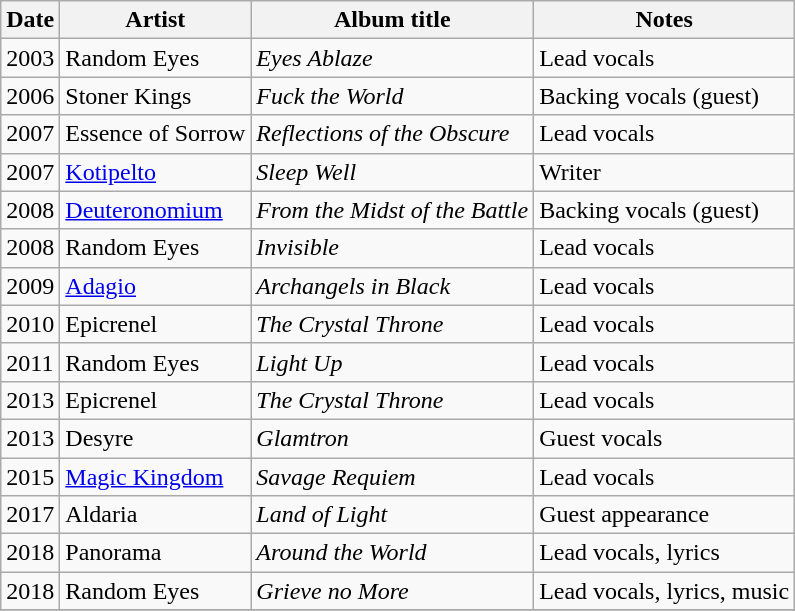<table class="wikitable sortable">
<tr style="background:#fff;">
<th>Date</th>
<th>Artist</th>
<th>Album title</th>
<th>Notes</th>
</tr>
<tr>
<td>2003</td>
<td>Random Eyes</td>
<td><em>Eyes Ablaze</em></td>
<td>Lead vocals</td>
</tr>
<tr>
<td>2006</td>
<td>Stoner Kings</td>
<td><em>Fuck the World</em></td>
<td>Backing vocals (guest)</td>
</tr>
<tr>
<td>2007</td>
<td>Essence of Sorrow</td>
<td><em>Reflections of the Obscure</em></td>
<td>Lead vocals</td>
</tr>
<tr>
<td>2007</td>
<td><a href='#'>Kotipelto</a></td>
<td><em>Sleep Well</em></td>
<td>Writer</td>
</tr>
<tr>
<td>2008</td>
<td><a href='#'>Deuteronomium</a></td>
<td><em>From the Midst of the Battle</em></td>
<td>Backing vocals (guest)</td>
</tr>
<tr>
<td>2008</td>
<td>Random Eyes</td>
<td><em>Invisible</em></td>
<td>Lead vocals</td>
</tr>
<tr>
<td>2009</td>
<td><a href='#'>Adagio</a></td>
<td><em>Archangels in Black</em></td>
<td>Lead vocals</td>
</tr>
<tr>
<td>2010</td>
<td>Epicrenel</td>
<td><em>The Crystal Throne</em></td>
<td>Lead vocals</td>
</tr>
<tr>
<td>2011</td>
<td>Random Eyes</td>
<td><em>Light Up</em></td>
<td>Lead vocals</td>
</tr>
<tr>
<td>2013</td>
<td>Epicrenel</td>
<td><em>The Crystal Throne</em></td>
<td>Lead vocals</td>
</tr>
<tr>
<td>2013</td>
<td>Desyre</td>
<td><em>Glamtron</em></td>
<td>Guest vocals</td>
</tr>
<tr>
<td>2015</td>
<td><a href='#'>Magic Kingdom</a></td>
<td><em>Savage Requiem</em></td>
<td>Lead vocals</td>
</tr>
<tr>
<td>2017</td>
<td>Aldaria</td>
<td><em>Land of Light</em></td>
<td>Guest appearance</td>
</tr>
<tr>
<td>2018</td>
<td>Panorama</td>
<td><em>Around the World</em></td>
<td>Lead vocals, lyrics</td>
</tr>
<tr>
<td>2018</td>
<td>Random Eyes</td>
<td><em>Grieve no More</em></td>
<td>Lead vocals, lyrics, music</td>
</tr>
<tr>
</tr>
</table>
